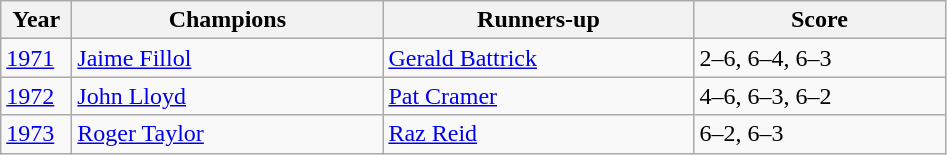<table class="wikitable">
<tr>
<th style="width:40px">Year</th>
<th style="width:200px">Champions</th>
<th style="width:200px">Runners-up</th>
<th style="width:160px" class="unsortable">Score</th>
</tr>
<tr>
<td><a href='#'>1971</a></td>
<td> <a href='#'>Jaime Fillol</a></td>
<td>  <a href='#'>Gerald Battrick</a></td>
<td>2–6, 6–4, 6–3</td>
</tr>
<tr>
<td><a href='#'>1972</a></td>
<td>  <a href='#'>John Lloyd</a></td>
<td> <a href='#'>Pat Cramer</a></td>
<td>4–6, 6–3, 6–2</td>
</tr>
<tr>
<td><a href='#'>1973</a></td>
<td>  <a href='#'>Roger Taylor</a></td>
<td>  <a href='#'>Raz Reid</a></td>
<td>6–2, 6–3</td>
</tr>
</table>
